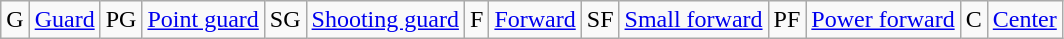<table class=wikitable>
<tr>
<td>G</td>
<td><a href='#'>Guard</a></td>
<td>PG</td>
<td><a href='#'>Point guard</a></td>
<td>SG</td>
<td><a href='#'>Shooting guard</a></td>
<td>F</td>
<td><a href='#'>Forward</a></td>
<td>SF</td>
<td><a href='#'>Small forward</a></td>
<td>PF</td>
<td><a href='#'>Power forward</a></td>
<td>C</td>
<td><a href='#'>Center</a></td>
</tr>
</table>
